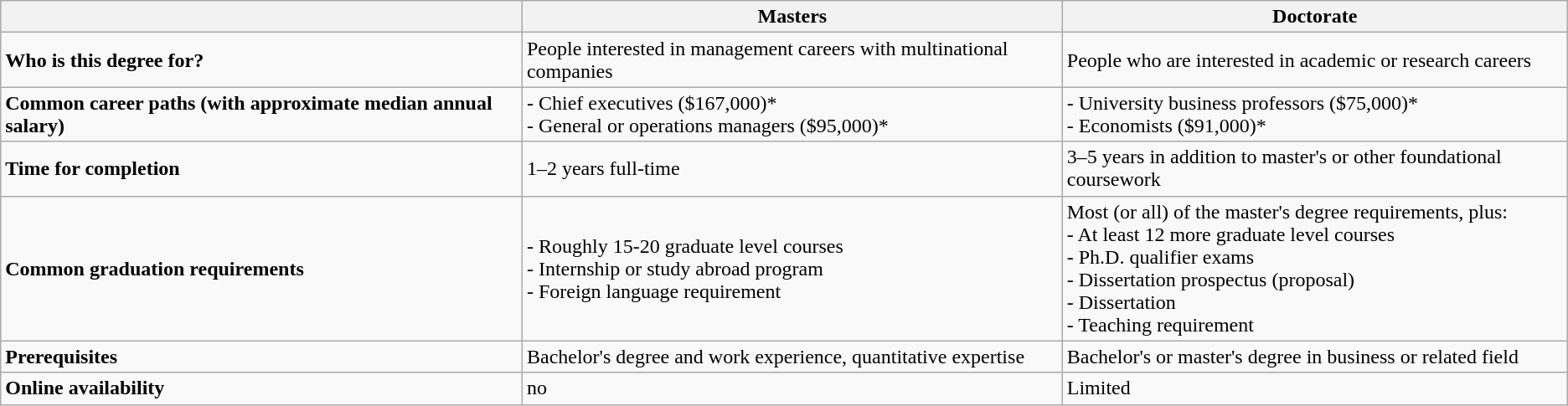<table class="wikitable">
<tr>
<th></th>
<th>Masters</th>
<th>Doctorate</th>
</tr>
<tr>
<td><strong>Who is this degree for?</strong></td>
<td>People interested in management careers with multinational companies</td>
<td>People who are interested in academic or research careers</td>
</tr>
<tr>
<td><strong>Common career paths (with approximate median annual salary)</strong></td>
<td>- Chief executives ($167,000)*<br>- General or operations managers ($95,000)*</td>
<td>- University business professors ($75,000)*<br>- Economists ($91,000)*</td>
</tr>
<tr>
<td><strong>Time for completion</strong></td>
<td>1–2 years full-time</td>
<td>3–5 years in addition to master's or other foundational coursework</td>
</tr>
<tr>
<td><strong>Common graduation requirements</strong></td>
<td>- Roughly 15-20 graduate level courses<br>- Internship or study abroad program<br>- Foreign language requirement</td>
<td>Most (or all) of the master's degree requirements, plus:<br>- At least 12 more graduate level courses<br>- Ph.D. qualifier exams<br>- Dissertation prospectus (proposal)<br>- Dissertation<br>- Teaching requirement</td>
</tr>
<tr>
<td><strong>Prerequisites</strong></td>
<td>Bachelor's degree and work experience, quantitative expertise</td>
<td>Bachelor's or master's degree in business or related field</td>
</tr>
<tr>
<td><strong>Online availability</strong></td>
<td>no</td>
<td>Limited</td>
</tr>
</table>
